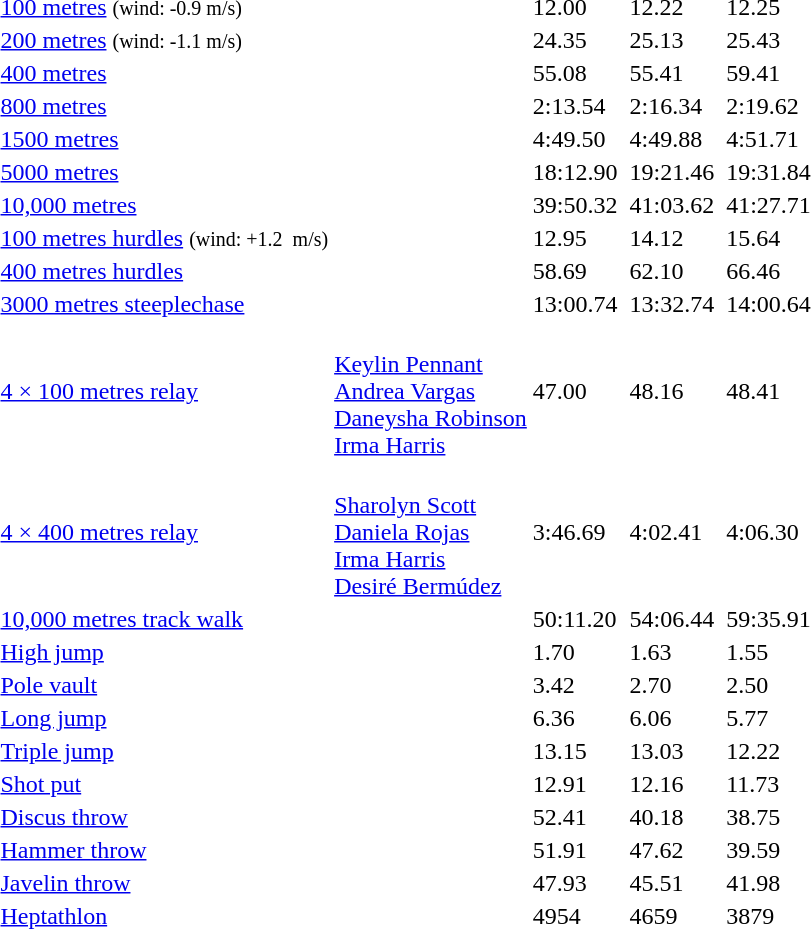<table>
<tr>
<td><a href='#'>100 metres</a> <small>(wind: -0.9 m/s)</small></td>
<td align=left></td>
<td>12.00</td>
<td align=left></td>
<td>12.22</td>
<td align=left></td>
<td>12.25</td>
</tr>
<tr>
<td><a href='#'>200 metres</a> <small>(wind: -1.1 m/s)</small></td>
<td align=left></td>
<td>24.35</td>
<td align=left></td>
<td>25.13</td>
<td align=left></td>
<td>25.43</td>
</tr>
<tr>
<td><a href='#'>400 metres</a></td>
<td align=left></td>
<td>55.08</td>
<td align=left></td>
<td>55.41</td>
<td align=left></td>
<td>59.41</td>
</tr>
<tr>
<td><a href='#'>800 metres</a></td>
<td align=left></td>
<td>2:13.54</td>
<td align=left></td>
<td>2:16.34</td>
<td align=left></td>
<td>2:19.62</td>
</tr>
<tr>
<td><a href='#'>1500 metres</a></td>
<td align=left></td>
<td>4:49.50</td>
<td align=left></td>
<td>4:49.88</td>
<td align=left></td>
<td>4:51.71</td>
</tr>
<tr>
<td><a href='#'>5000 metres</a></td>
<td align=left></td>
<td>18:12.90</td>
<td align=left></td>
<td>19:21.46</td>
<td align=left></td>
<td>19:31.84</td>
</tr>
<tr>
<td><a href='#'>10,000 metres</a></td>
<td align=left></td>
<td>39:50.32</td>
<td align=left></td>
<td>41:03.62</td>
<td align=left></td>
<td>41:27.71</td>
</tr>
<tr>
<td><a href='#'>100 metres hurdles</a> <small>(wind: +1.2  m/s)</small></td>
<td align=left></td>
<td>12.95 </td>
<td align=left></td>
<td>14.12</td>
<td align=left></td>
<td>15.64</td>
</tr>
<tr>
<td><a href='#'>400 metres hurdles</a></td>
<td align=left></td>
<td>58.69 </td>
<td align=left></td>
<td>62.10</td>
<td align=left></td>
<td>66.46</td>
</tr>
<tr>
<td><a href='#'>3000 metres steeplechase</a></td>
<td align=left></td>
<td>13:00.74</td>
<td align=left></td>
<td>13:32.74</td>
<td align=left></td>
<td>14:00.64</td>
</tr>
<tr>
<td><a href='#'>4 × 100 metres relay</a></td>
<td> <br> <a href='#'>Keylin Pennant</a><br><a href='#'>Andrea Vargas</a><br><a href='#'>Daneysha Robinson</a><br><a href='#'>Irma Harris</a></td>
<td>47.00</td>
<td></td>
<td>48.16</td>
<td></td>
<td>48.41</td>
</tr>
<tr>
<td><a href='#'>4 × 400 metres relay</a></td>
<td> <br> <a href='#'>Sharolyn Scott</a><br><a href='#'>Daniela Rojas</a><br><a href='#'>Irma Harris</a><br><a href='#'>Desiré Bermúdez</a></td>
<td>3:46.69 </td>
<td></td>
<td>4:02.41</td>
<td></td>
<td>4:06.30</td>
</tr>
<tr>
<td><a href='#'>10,000 metres track walk</a></td>
<td align=left></td>
<td>50:11.20</td>
<td align=left></td>
<td>54:06.44</td>
<td align=left></td>
<td>59:35.91</td>
</tr>
<tr>
<td><a href='#'>High jump</a></td>
<td align=left></td>
<td>1.70</td>
<td align=left></td>
<td>1.63</td>
<td align=left></td>
<td>1.55</td>
</tr>
<tr>
<td><a href='#'>Pole vault</a></td>
<td align=left></td>
<td>3.42 </td>
<td align=left></td>
<td>2.70</td>
<td align=left></td>
<td>2.50</td>
</tr>
<tr>
<td><a href='#'>Long jump</a></td>
<td align=left></td>
<td>6.36 </td>
<td align=left></td>
<td>6.06</td>
<td align=left></td>
<td>5.77</td>
</tr>
<tr>
<td><a href='#'>Triple jump</a></td>
<td align=left></td>
<td>13.15 </td>
<td align=left></td>
<td>13.03</td>
<td align=left></td>
<td>12.22</td>
</tr>
<tr>
<td><a href='#'>Shot put</a></td>
<td align=left></td>
<td>12.91</td>
<td align=left></td>
<td>12.16</td>
<td align=left></td>
<td>11.73</td>
</tr>
<tr>
<td><a href='#'>Discus throw</a></td>
<td align=left></td>
<td>52.41</td>
<td align=left></td>
<td>40.18</td>
<td align=left></td>
<td>38.75</td>
</tr>
<tr>
<td><a href='#'>Hammer throw</a></td>
<td align=left></td>
<td>51.91</td>
<td align=left></td>
<td>47.62</td>
<td align=left></td>
<td>39.59</td>
</tr>
<tr>
<td><a href='#'>Javelin throw</a></td>
<td align=left></td>
<td>47.93</td>
<td align=left></td>
<td>45.51</td>
<td align=left></td>
<td>41.98</td>
</tr>
<tr>
<td><a href='#'>Heptathlon</a></td>
<td align=left></td>
<td>4954</td>
<td align=left></td>
<td>4659</td>
<td align=left></td>
<td>3879</td>
</tr>
</table>
